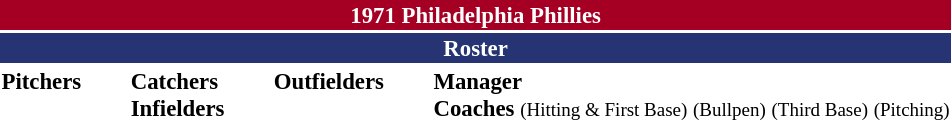<table class="toccolours" style="font-size: 95%;">
<tr>
<th colspan="10" style="background-color: #A50024; color: white; text-align: center;">1971 Philadelphia Phillies</th>
</tr>
<tr>
<td colspan="10" style="background-color: #263473; color: white; text-align: center;"><strong>Roster</strong></td>
</tr>
<tr>
<td valign="top"><strong>Pitchers</strong><br>












</td>
<td width="25px"></td>
<td valign="top"><strong>Catchers</strong><br>


<strong>Infielders</strong>








</td>
<td width="25px"></td>
<td valign="top"><strong>Outfielders</strong><br>







</td>
<td width="25px"></td>
<td valign="top"><strong>Manager</strong><br>
<strong>Coaches</strong>
<small>(Hitting & First Base)</small> 
 <small>(Bullpen)</small>
 <small>(Third Base)</small>
 <small>(Pitching)</small></td>
</tr>
<tr>
</tr>
</table>
